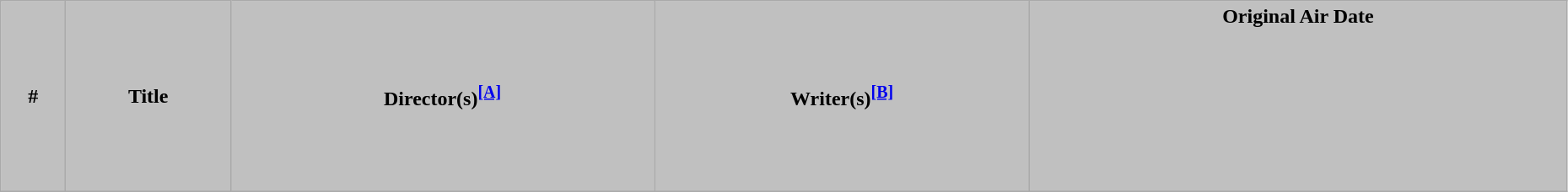<table class="wikitable plainrowheaders" style="width:98%;">
<tr style="color:black">
<th style="background-color: silver;">#</th>
<th style="background-color: silver;">Title</th>
<th style="background-color: silver;">Director(s)<sup><span></span><a href='#'><strong>[A]</strong></a></sup></th>
<th style="background-color: silver;">Writer(s)<sup><span></span><a href='#'><strong>[B]</strong></a></sup></th>
<th style="background-color: silver;">Original Air Date<br><br><br><br><br><br><br><br></th>
</tr>
</table>
